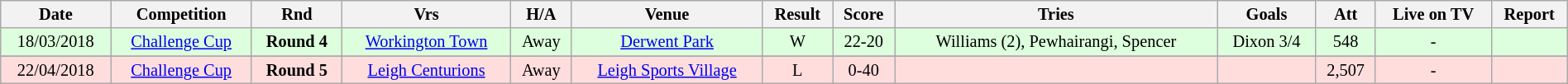<table class="wikitable" style="font-size:85%;" width="100%">
<tr>
<th>Date</th>
<th>Competition</th>
<th>Rnd</th>
<th>Vrs</th>
<th>H/A</th>
<th>Venue</th>
<th>Result</th>
<th>Score</th>
<th>Tries</th>
<th>Goals</th>
<th>Att</th>
<th>Live on TV</th>
<th>Report</th>
</tr>
<tr style="background:#ddffdd" width=20 | >
<td align=center>18/03/2018</td>
<td align=center><a href='#'>Challenge Cup</a></td>
<td align=center><strong>Round 4</strong></td>
<td align=center> <a href='#'>Workington Town</a></td>
<td align=center>Away</td>
<td align=center><a href='#'>Derwent Park</a></td>
<td align=center>W</td>
<td align=center>22-20</td>
<td align=center>Williams (2), Pewhairangi, Spencer</td>
<td align=center>Dixon 3/4</td>
<td align=center>548</td>
<td align=center>-</td>
<td align=center></td>
</tr>
<tr style="background:#ddffdd;" width=20 | >
</tr>
<tr style="background:#ffdddd;" width=20 | >
<td align=center>22/04/2018</td>
<td align=center><a href='#'>Challenge Cup</a></td>
<td align=center><strong>Round 5</strong></td>
<td align=center> <a href='#'>Leigh Centurions</a></td>
<td align=center>Away</td>
<td align=center><a href='#'>Leigh Sports Village</a></td>
<td align=center>L</td>
<td align=center>0-40</td>
<td align=center></td>
<td align=center></td>
<td align=center>2,507</td>
<td align=center>-</td>
<td align=center></td>
</tr>
</table>
